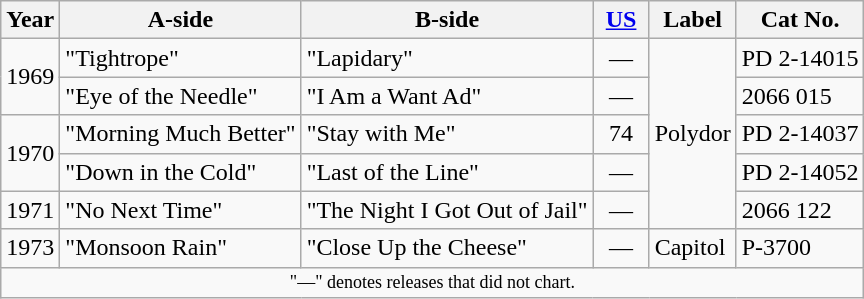<table class="wikitable">
<tr>
<th>Year</th>
<th>A-side</th>
<th>B-side</th>
<th width=30><a href='#'>US</a><br></th>
<th>Label</th>
<th>Cat No.</th>
</tr>
<tr>
<td rowspan=2>1969</td>
<td>"Tightrope"</td>
<td>"Lapidary"</td>
<td align=center>—</td>
<td rowspan=5>Polydor</td>
<td>PD 2-14015</td>
</tr>
<tr>
<td>"Eye of the Needle"</td>
<td>"I Am a Want Ad"</td>
<td align=center>—</td>
<td>2066 015</td>
</tr>
<tr>
<td rowspan=2>1970</td>
<td>"Morning Much Better"</td>
<td>"Stay with Me"</td>
<td align=center>74</td>
<td>PD 2-14037</td>
</tr>
<tr>
<td>"Down in the Cold"</td>
<td>"Last of the Line"</td>
<td align=center>—</td>
<td>PD 2-14052</td>
</tr>
<tr>
<td>1971</td>
<td>"No Next Time"</td>
<td>"The Night I Got Out of Jail"</td>
<td align=center>—</td>
<td>2066 122</td>
</tr>
<tr>
<td>1973</td>
<td>"Monsoon Rain"</td>
<td>"Close Up the Cheese"</td>
<td align=center>—</td>
<td>Capitol</td>
<td>P-3700</td>
</tr>
<tr>
<td colspan="6" style="text-align:center; font-size:9pt;">"—" denotes releases that did not chart.</td>
</tr>
</table>
